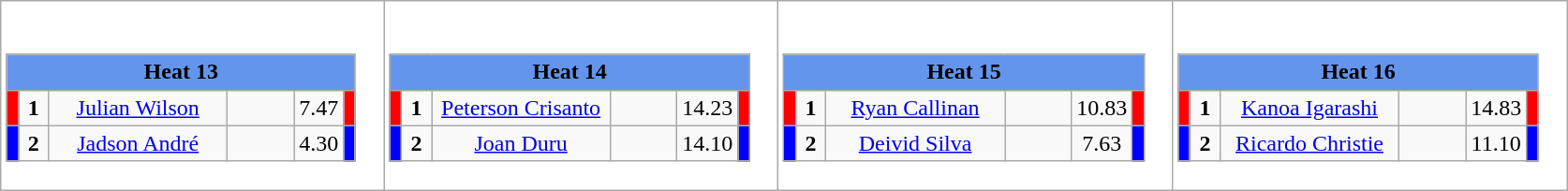<table class="wikitable" style="background:#fff;">
<tr>
<td><div><br><table class="wikitable">
<tr>
<td colspan="6"  style="text-align:center; background:#6495ed;"><strong>Heat 13</strong></td>
</tr>
<tr>
<td style="width:01px; background: #f00;"></td>
<td style="width:14px; text-align:center;"><strong>1</strong></td>
<td style="width:120px; text-align:center;"><a href='#'>Julian Wilson</a></td>
<td style="width:40px; text-align:center;"></td>
<td style="width:20px; text-align:center;">7.47</td>
<td style="width:01px; background: #f00;"></td>
</tr>
<tr>
<td style="width:01px; background: #00f;"></td>
<td style="width:14px; text-align:center;"><strong>2</strong></td>
<td style="width:120px; text-align:center;"><a href='#'>Jadson André</a></td>
<td style="width:40px; text-align:center;"></td>
<td style="width:20px; text-align:center;">4.30</td>
<td style="width:01px; background: #00f;"></td>
</tr>
</table>
</div></td>
<td><div><br><table class="wikitable">
<tr>
<td colspan="6"  style="text-align:center; background:#6495ed;"><strong>Heat 14</strong></td>
</tr>
<tr>
<td style="width:01px; background: #f00;"></td>
<td style="width:14px; text-align:center;"><strong>1</strong></td>
<td style="width:120px; text-align:center;"><a href='#'>Peterson Crisanto</a></td>
<td style="width:40px; text-align:center;"></td>
<td style="width:20px; text-align:center;">14.23</td>
<td style="width:01px; background: #f00;"></td>
</tr>
<tr>
<td style="width:01px; background: #00f;"></td>
<td style="width:14px; text-align:center;"><strong>2</strong></td>
<td style="width:120px; text-align:center;"><a href='#'>Joan Duru</a></td>
<td style="width:40px; text-align:center;"></td>
<td style="width:20px; text-align:center;">14.10</td>
<td style="width:01px; background: #00f;"></td>
</tr>
</table>
</div></td>
<td><div><br><table class="wikitable">
<tr>
<td colspan="6"  style="text-align:center; background:#6495ed;"><strong>Heat 15</strong></td>
</tr>
<tr>
<td style="width:01px; background: #f00;"></td>
<td style="width:14px; text-align:center;"><strong>1</strong></td>
<td style="width:120px; text-align:center;"><a href='#'>Ryan Callinan</a></td>
<td style="width:40px; text-align:center;"></td>
<td style="width:20px; text-align:center;">10.83</td>
<td style="width:01px; background: #f00;"></td>
</tr>
<tr>
<td style="width:01px; background: #00f;"></td>
<td style="width:14px; text-align:center;"><strong>2</strong></td>
<td style="width:120px; text-align:center;"><a href='#'>Deivid Silva</a></td>
<td style="width:40px; text-align:center;"></td>
<td style="width:20px; text-align:center;">7.63</td>
<td style="width:01px; background: #00f;"></td>
</tr>
</table>
</div></td>
<td><div><br><table class="wikitable">
<tr>
<td colspan="6"  style="text-align:center; background:#6495ed;"><strong>Heat 16</strong></td>
</tr>
<tr>
<td style="width:01px; background: #f00;"></td>
<td style="width:14px; text-align:center;"><strong>1</strong></td>
<td style="width:120px; text-align:center;"><a href='#'>Kanoa Igarashi</a></td>
<td style="width:40px; text-align:center;"></td>
<td style="width:20px; text-align:center;">14.83</td>
<td style="width:01px; background: #f00;"></td>
</tr>
<tr>
<td style="width:01px; background: #00f;"></td>
<td style="width:14px; text-align:center;"><strong>2</strong></td>
<td style="width:120px; text-align:center;"><a href='#'>Ricardo Christie</a></td>
<td style="width:40px; text-align:center;"></td>
<td style="width:20px; text-align:center;">11.10</td>
<td style="width:01px; background: #00f;"></td>
</tr>
</table>
</div></td>
</tr>
</table>
